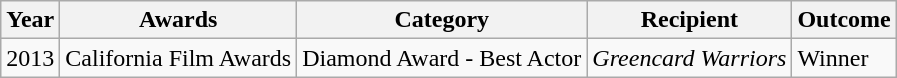<table class="wikitable sortable">
<tr>
<th>Year</th>
<th>Awards</th>
<th>Category</th>
<th>Recipient</th>
<th>Outcome</th>
</tr>
<tr>
<td>2013</td>
<td>California Film Awards</td>
<td>Diamond Award - Best Actor</td>
<td><em>Greencard Warriors</em></td>
<td>Winner</td>
</tr>
</table>
